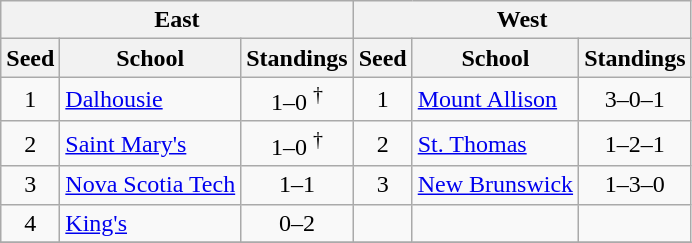<table class="wikitable">
<tr>
<th colspan=3>East</th>
<th colspan=3>West</th>
</tr>
<tr>
<th>Seed</th>
<th>School</th>
<th>Standings</th>
<th>Seed</th>
<th>School</th>
<th>Standings</th>
</tr>
<tr>
<td align=center>1</td>
<td><a href='#'>Dalhousie</a></td>
<td align=center>1–0 <sup>†</sup></td>
<td align=center>1</td>
<td><a href='#'>Mount Allison</a></td>
<td align=center>3–0–1</td>
</tr>
<tr>
<td align=center>2</td>
<td><a href='#'>Saint Mary's</a></td>
<td align=center>1–0 <sup>†</sup></td>
<td align=center>2</td>
<td><a href='#'>St. Thomas</a></td>
<td align=center>1–2–1</td>
</tr>
<tr>
<td align=center>3</td>
<td><a href='#'>Nova Scotia Tech</a></td>
<td align=center>1–1</td>
<td align=center>3</td>
<td><a href='#'>New Brunswick</a></td>
<td align=center>1–3–0</td>
</tr>
<tr>
<td align=center>4</td>
<td><a href='#'>King's</a></td>
<td align=center>0–2</td>
<td></td>
<td></td>
<td></td>
</tr>
<tr>
</tr>
</table>
